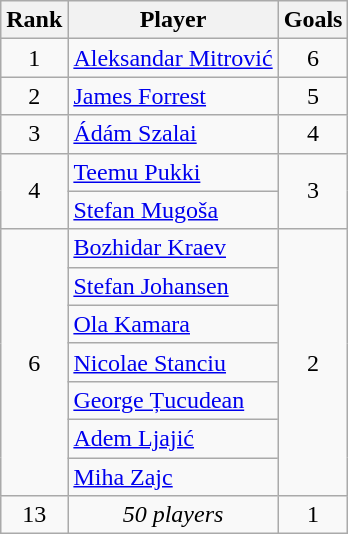<table class="wikitable" style="text-align:center">
<tr>
<th>Rank</th>
<th>Player</th>
<th>Goals</th>
</tr>
<tr>
<td>1</td>
<td style="text-align:left"> <a href='#'>Aleksandar Mitrović</a></td>
<td>6</td>
</tr>
<tr>
<td>2</td>
<td style="text-align:left"> <a href='#'>James Forrest</a></td>
<td>5</td>
</tr>
<tr>
<td>3</td>
<td style="text-align:left"> <a href='#'>Ádám Szalai</a></td>
<td>4</td>
</tr>
<tr>
<td rowspan="2">4</td>
<td style="text-align:left"> <a href='#'>Teemu Pukki</a></td>
<td rowspan="2">3</td>
</tr>
<tr>
<td style="text-align:left"> <a href='#'>Stefan Mugoša</a></td>
</tr>
<tr>
<td rowspan="7">6</td>
<td style="text-align:left"> <a href='#'>Bozhidar Kraev</a></td>
<td rowspan="7">2</td>
</tr>
<tr>
<td style="text-align:left"> <a href='#'>Stefan Johansen</a></td>
</tr>
<tr>
<td style="text-align:left"> <a href='#'>Ola Kamara</a></td>
</tr>
<tr>
<td style="text-align:left"> <a href='#'>Nicolae Stanciu</a></td>
</tr>
<tr>
<td style="text-align:left"> <a href='#'>George Țucudean</a></td>
</tr>
<tr>
<td style="text-align:left"> <a href='#'>Adem Ljajić</a></td>
</tr>
<tr>
<td style="text-align:left"> <a href='#'>Miha Zajc</a></td>
</tr>
<tr>
<td>13</td>
<td style="text-align:center"><em>50 players</em></td>
<td>1</td>
</tr>
</table>
